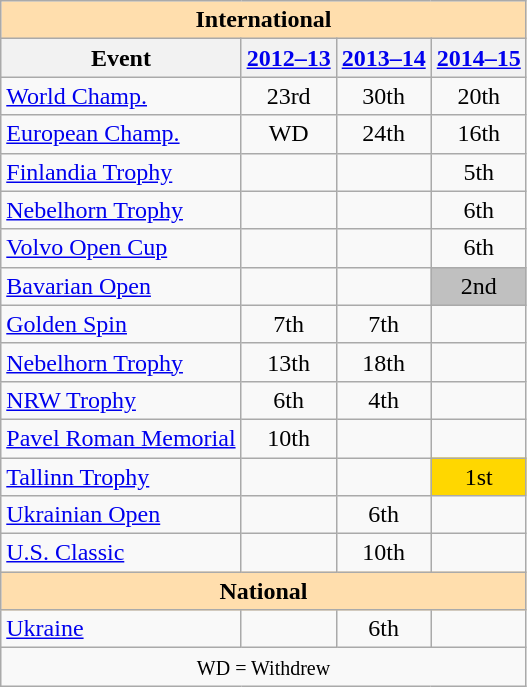<table class="wikitable" style="text-align:center">
<tr>
<th style="background-color: #ffdead; " colspan=4 align=center>International</th>
</tr>
<tr>
<th>Event</th>
<th><a href='#'>2012–13</a></th>
<th><a href='#'>2013–14</a></th>
<th><a href='#'>2014–15</a></th>
</tr>
<tr>
<td align=left><a href='#'>World Champ.</a></td>
<td>23rd</td>
<td>30th</td>
<td>20th</td>
</tr>
<tr>
<td align=left><a href='#'>European Champ.</a></td>
<td>WD</td>
<td>24th</td>
<td>16th</td>
</tr>
<tr>
<td align=left> <a href='#'>Finlandia Trophy</a></td>
<td></td>
<td></td>
<td>5th</td>
</tr>
<tr>
<td align=left> <a href='#'>Nebelhorn Trophy</a></td>
<td></td>
<td></td>
<td>6th</td>
</tr>
<tr>
<td align=left> <a href='#'>Volvo Open Cup</a></td>
<td></td>
<td></td>
<td>6th</td>
</tr>
<tr>
<td align=left><a href='#'>Bavarian Open</a></td>
<td></td>
<td></td>
<td bgcolor=silver>2nd</td>
</tr>
<tr>
<td align=left><a href='#'>Golden Spin</a></td>
<td>7th</td>
<td>7th</td>
<td></td>
</tr>
<tr>
<td align=left><a href='#'>Nebelhorn Trophy</a></td>
<td>13th</td>
<td>18th</td>
<td></td>
</tr>
<tr>
<td align=left><a href='#'>NRW Trophy</a></td>
<td>6th</td>
<td>4th</td>
<td></td>
</tr>
<tr>
<td align=left><a href='#'>Pavel Roman Memorial</a></td>
<td>10th</td>
<td></td>
<td></td>
</tr>
<tr>
<td align=left><a href='#'>Tallinn Trophy</a></td>
<td></td>
<td></td>
<td bgcolor=gold>1st</td>
</tr>
<tr>
<td align=left><a href='#'>Ukrainian Open</a></td>
<td></td>
<td>6th</td>
<td></td>
</tr>
<tr>
<td align=left><a href='#'>U.S. Classic</a></td>
<td></td>
<td>10th</td>
<td></td>
</tr>
<tr>
<th style="background-color: #ffdead; " colspan=4 align=center>National </th>
</tr>
<tr>
<td align="left"><a href='#'>Ukraine</a></td>
<td></td>
<td>6th</td>
<td></td>
</tr>
<tr>
<td colspan=4 align=center><small> WD = Withdrew </small></td>
</tr>
</table>
